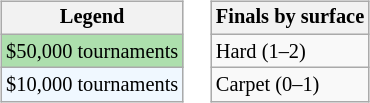<table>
<tr valign=top>
<td><br><table class=wikitable style="font-size:85%">
<tr>
<th>Legend</th>
</tr>
<tr style="background:#addfad;">
<td>$50,000 tournaments</td>
</tr>
<tr style="background:#f0f8ff;">
<td>$10,000 tournaments</td>
</tr>
</table>
</td>
<td><br><table class=wikitable style="font-size:85%">
<tr>
<th>Finals by surface</th>
</tr>
<tr>
<td>Hard (1–2)</td>
</tr>
<tr>
<td>Carpet (0–1)</td>
</tr>
</table>
</td>
</tr>
</table>
